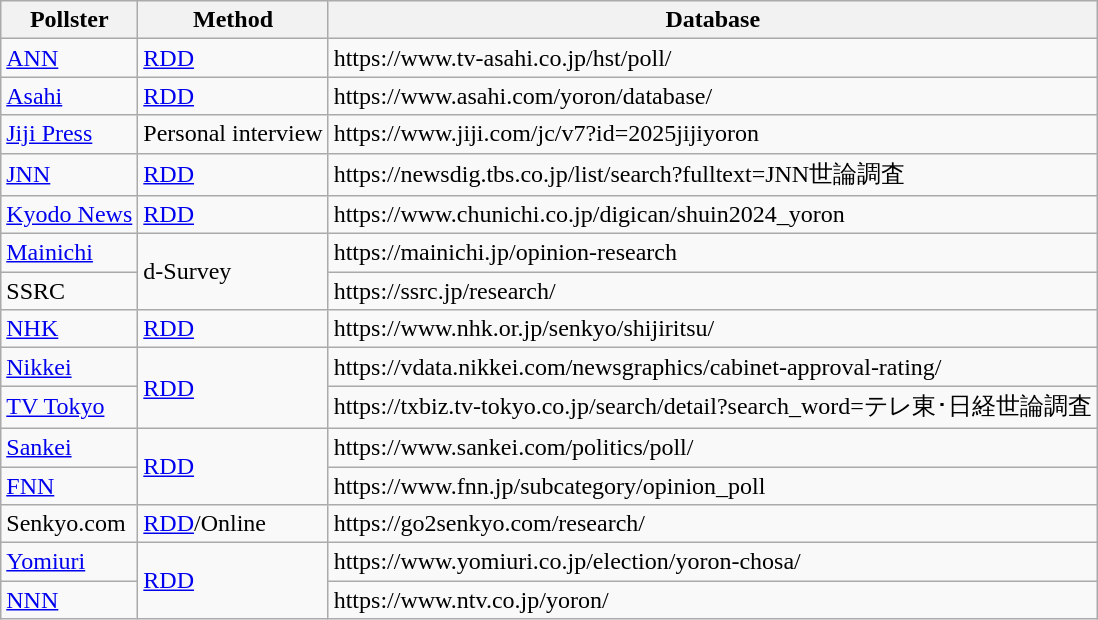<table class="wikitable">
<tr>
<th>Pollster</th>
<th>Method</th>
<th>Database</th>
</tr>
<tr>
<td><a href='#'>ANN</a></td>
<td><a href='#'>RDD</a></td>
<td>https://www.tv-asahi.co.jp/hst/poll/</td>
</tr>
<tr>
<td><a href='#'>Asahi</a></td>
<td><a href='#'>RDD</a></td>
<td>https://www.asahi.com/yoron/database/</td>
</tr>
<tr>
<td><a href='#'>Jiji Press</a></td>
<td>Personal interview</td>
<td>https://www.jiji.com/jc/v7?id=2025jijiyoron</td>
</tr>
<tr>
<td><a href='#'>JNN</a></td>
<td><a href='#'>RDD</a></td>
<td>https://newsdig.tbs.co.jp/list/search?fulltext=JNN世論調査</td>
</tr>
<tr>
<td><a href='#'>Kyodo News</a></td>
<td><a href='#'>RDD</a></td>
<td>https://www.chunichi.co.jp/digican/shuin2024_yoron</td>
</tr>
<tr>
<td><a href='#'>Mainichi</a></td>
<td rowspan="2">d-Survey</td>
<td>https://mainichi.jp/opinion-research</td>
</tr>
<tr>
<td>SSRC</td>
<td>https://ssrc.jp/research/</td>
</tr>
<tr>
<td><a href='#'>NHK</a></td>
<td><a href='#'>RDD</a></td>
<td>https://www.nhk.or.jp/senkyo/shijiritsu/</td>
</tr>
<tr>
<td><a href='#'>Nikkei</a></td>
<td rowspan="2"><a href='#'>RDD</a></td>
<td>https://vdata.nikkei.com/newsgraphics/cabinet-approval-rating/</td>
</tr>
<tr>
<td><a href='#'>TV Tokyo</a></td>
<td>https://txbiz.tv-tokyo.co.jp/search/detail?search_word=テレ東･日経世論調査</td>
</tr>
<tr>
<td><a href='#'>Sankei</a></td>
<td rowspan="2"><a href='#'>RDD</a></td>
<td>https://www.sankei.com/politics/poll/</td>
</tr>
<tr>
<td><a href='#'>FNN</a></td>
<td>https://www.fnn.jp/subcategory/opinion_poll</td>
</tr>
<tr>
<td>Senkyo.com</td>
<td><a href='#'>RDD</a>/Online</td>
<td>https://go2senkyo.com/research/</td>
</tr>
<tr>
<td><a href='#'>Yomiuri</a></td>
<td rowspan="2"><a href='#'>RDD</a></td>
<td>https://www.yomiuri.co.jp/election/yoron-chosa/</td>
</tr>
<tr>
<td><a href='#'>NNN</a></td>
<td>https://www.ntv.co.jp/yoron/</td>
</tr>
</table>
